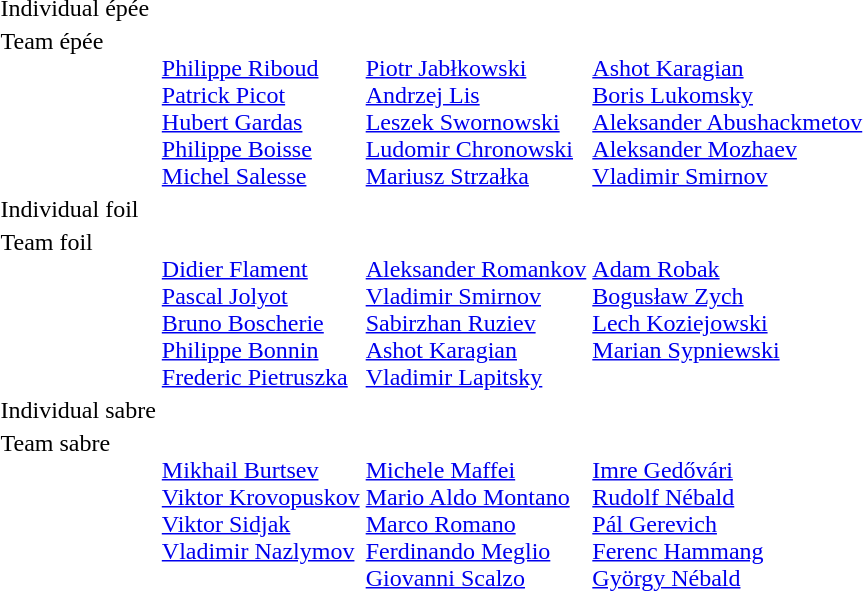<table>
<tr>
<td>Individual épée<br></td>
<td></td>
<td></td>
<td></td>
</tr>
<tr valign="top">
<td>Team épée<br></td>
<td><br><a href='#'>Philippe Riboud</a><br><a href='#'>Patrick Picot</a><br><a href='#'>Hubert Gardas</a><br><a href='#'>Philippe Boisse</a><br><a href='#'>Michel Salesse</a></td>
<td><br><a href='#'>Piotr Jabłkowski</a><br><a href='#'>Andrzej Lis</a><br><a href='#'>Leszek Swornowski</a><br><a href='#'>Ludomir Chronowski</a><br><a href='#'>Mariusz Strzałka</a></td>
<td><br><a href='#'>Ashot Karagian</a><br><a href='#'>Boris Lukomsky</a><br><a href='#'>Aleksander Abushackmetov</a><br><a href='#'>Aleksander Mozhaev</a><br><a href='#'>Vladimir Smirnov</a></td>
</tr>
<tr>
<td>Individual foil<br></td>
<td></td>
<td></td>
<td></td>
</tr>
<tr valign="top">
<td>Team foil<br></td>
<td><br><a href='#'>Didier Flament</a><br><a href='#'>Pascal Jolyot</a><br><a href='#'>Bruno Boscherie</a><br><a href='#'>Philippe Bonnin</a><br><a href='#'>Frederic Pietruszka</a></td>
<td><br><a href='#'>Aleksander Romankov</a><br><a href='#'>Vladimir Smirnov</a><br><a href='#'>Sabirzhan Ruziev</a><br><a href='#'>Ashot Karagian</a><br><a href='#'>Vladimir Lapitsky</a></td>
<td><br><a href='#'>Adam Robak</a><br><a href='#'>Bogusław Zych</a><br><a href='#'>Lech Koziejowski</a><br><a href='#'>Marian Sypniewski</a></td>
</tr>
<tr>
<td>Individual sabre<br></td>
<td></td>
<td></td>
<td></td>
</tr>
<tr valign="top">
<td>Team sabre<br></td>
<td><br><a href='#'>Mikhail Burtsev</a><br><a href='#'>Viktor Krovopuskov</a><br><a href='#'>Viktor Sidjak</a><br><a href='#'>Vladimir Nazlymov</a><br> </td>
<td><br><a href='#'>Michele Maffei</a><br><a href='#'>Mario Aldo Montano</a><br><a href='#'>Marco Romano</a><br><a href='#'>Ferdinando Meglio</a><br><a href='#'>Giovanni Scalzo</a></td>
<td><br><a href='#'>Imre Gedővári</a><br><a href='#'>Rudolf Nébald</a><br><a href='#'>Pál Gerevich</a><br><a href='#'>Ferenc Hammang</a><br><a href='#'>György Nébald</a></td>
</tr>
<tr>
</tr>
</table>
